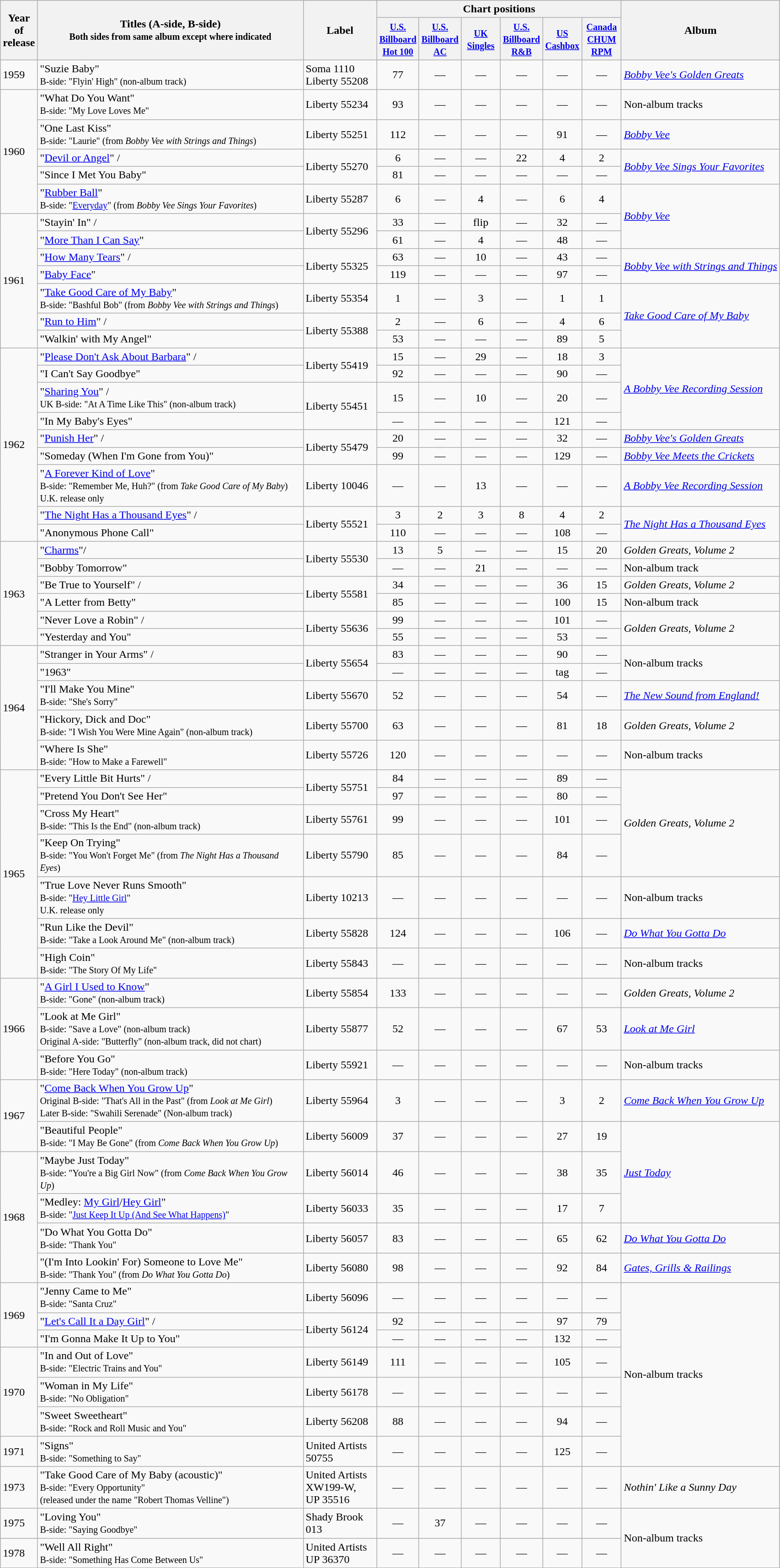<table class="wikitable">
<tr>
<th width="22" rowspan="2">Year of release</th>
<th width="380" rowspan="2">Titles (A-side, B-side)<br><small>Both sides from same album except where indicated</small></th>
<th width="100" rowspan="2">Label</th>
<th colspan="6">Chart positions</th>
<th rowspan="2">Album</th>
</tr>
<tr>
<th width="50"><small><a href='#'>U.S. Billboard Hot 100</a></small></th>
<th width="50"><small><a href='#'>U.S. Billboard AC</a></small></th>
<th width="50"><small><a href='#'>UK Singles</a> </small></th>
<th width="50"><small><a href='#'>U.S. Billboard R&B</a></small></th>
<th width="50"><small><a href='#'>US Cashbox</a></small></th>
<th width="50"><small><a href='#'>Canada</a><br><a href='#'>CHUM</a><br><a href='#'>RPM</a></small></th>
</tr>
<tr>
<td>1959</td>
<td>"Suzie Baby"<br><small>B-side: "Flyin' High" (non-album track)</small></td>
<td>Soma 1110<br>Liberty 55208</td>
<td align="center">77</td>
<td align="center">—</td>
<td align="center">—</td>
<td align="center">—</td>
<td align="center">—</td>
<td align="center">—</td>
<td><em><a href='#'>Bobby Vee's Golden Greats</a></em></td>
</tr>
<tr>
<td rowspan="5">1960</td>
<td>"What Do You Want"<br><small>B-side: "My Love Loves Me"</small></td>
<td>Liberty 55234</td>
<td align="center">93</td>
<td align="center">—</td>
<td align="center">—</td>
<td align="center">—</td>
<td align="center">—</td>
<td align="center">—</td>
<td>Non-album tracks</td>
</tr>
<tr>
<td>"One Last Kiss"<br><small>B-side: "Laurie" (from <em>Bobby Vee with Strings and Things</em>)</small></td>
<td>Liberty 55251</td>
<td align="center">112</td>
<td align="center">—</td>
<td align="center">—</td>
<td align="center">—</td>
<td align="center">91</td>
<td align="center">—</td>
<td><em><a href='#'>Bobby Vee</a></em></td>
</tr>
<tr>
<td>"<a href='#'>Devil or Angel</a>" /</td>
<td rowspan="2">Liberty 55270</td>
<td align="center">6</td>
<td align="center">—</td>
<td align="center">—</td>
<td align="center">22</td>
<td align="center">4</td>
<td align="center">2</td>
<td rowspan="2"><em><a href='#'>Bobby Vee Sings Your Favorites</a></em></td>
</tr>
<tr>
<td>"Since I Met You Baby"</td>
<td align="center">81</td>
<td align="center">—</td>
<td align="center">—</td>
<td align="center">—</td>
<td align="center">—</td>
<td align="center">—</td>
</tr>
<tr>
<td>"<a href='#'>Rubber Ball</a>"<br><small>B-side: "<a href='#'>Everyday</a>" (from <em>Bobby Vee Sings Your Favorites</em>)</small></td>
<td>Liberty 55287</td>
<td align="center">6</td>
<td align="center">—</td>
<td align="center">4</td>
<td align="center">—</td>
<td align="center">6</td>
<td align="center">4</td>
<td rowspan="3"><em><a href='#'>Bobby Vee</a></em></td>
</tr>
<tr>
<td rowspan="7">1961</td>
<td>"Stayin' In" /</td>
<td rowspan="2">Liberty 55296</td>
<td align="center">33</td>
<td align="center">—</td>
<td align="center">flip</td>
<td align="center">—</td>
<td align="center">32</td>
<td align="center">—</td>
</tr>
<tr>
<td>"<a href='#'>More Than I Can Say</a>"</td>
<td align="center">61</td>
<td align="center">—</td>
<td align="center">4</td>
<td align="center">—</td>
<td align="center">48</td>
<td align="center">—</td>
</tr>
<tr>
<td>"<a href='#'>How Many Tears</a>" /</td>
<td rowspan="2">Liberty 55325</td>
<td align="center">63</td>
<td align="center">—</td>
<td align="center">10</td>
<td align="center">—</td>
<td align="center">43</td>
<td align="center">—</td>
<td rowspan="2"><em><a href='#'>Bobby Vee with Strings and Things</a></em></td>
</tr>
<tr>
<td>"<a href='#'>Baby Face</a>"</td>
<td align="center">119</td>
<td align="center">—</td>
<td align="center">—</td>
<td align="center">—</td>
<td align="center">97</td>
<td align="center">—</td>
</tr>
<tr>
<td>"<a href='#'>Take Good Care of My Baby</a>"<br><small>B-side: "Bashful Bob" (from <em>Bobby Vee with Strings and Things</em>)</small></td>
<td>Liberty 55354</td>
<td align="center">1</td>
<td align="center">—</td>
<td align="center">3</td>
<td align="center">—</td>
<td align="center">1</td>
<td align="center">1</td>
<td rowspan="3"><em><a href='#'>Take Good Care of My Baby</a></em></td>
</tr>
<tr>
<td>"<a href='#'>Run to Him</a>" /</td>
<td rowspan="2">Liberty 55388</td>
<td align="center">2</td>
<td align="center">—</td>
<td align="center">6</td>
<td align="center">—</td>
<td align="center">4</td>
<td align="center">6</td>
</tr>
<tr>
<td>"Walkin' with My Angel"</td>
<td align="center">53</td>
<td align="center">—</td>
<td align="center">—</td>
<td align="center">—</td>
<td align="center">89</td>
<td align="center">5</td>
</tr>
<tr>
<td rowspan="9">1962</td>
<td>"<a href='#'>Please Don't Ask About Barbara</a>" /</td>
<td rowspan="2">Liberty 55419</td>
<td align="center">15</td>
<td align="center">—</td>
<td align="center">29</td>
<td align="center">—</td>
<td align="center">18</td>
<td align="center">3</td>
<td rowspan="4"><em><a href='#'>A Bobby Vee Recording Session</a></em></td>
</tr>
<tr>
<td>"I Can't Say Goodbye"</td>
<td align="center">92</td>
<td align="center">—</td>
<td align="center">—</td>
<td align="center">—</td>
<td align="center">90</td>
<td align="center">—</td>
</tr>
<tr>
<td>"<a href='#'>Sharing You</a>" / <br><small> UK B-side: "At A Time Like This" (non-album track)</small></td>
<td rowspan="2">Liberty 55451</td>
<td align="center">15</td>
<td align="center">—</td>
<td align="center">10</td>
<td align="center">—</td>
<td align="center">20</td>
<td align="center">—</td>
</tr>
<tr>
<td>"In My Baby's Eyes"</td>
<td align="center">—</td>
<td align="center">—</td>
<td align="center">—</td>
<td align="center">—</td>
<td align="center">121</td>
<td align="center">—</td>
</tr>
<tr>
<td>"<a href='#'>Punish Her</a>" /</td>
<td rowspan="2">Liberty 55479</td>
<td align="center">20</td>
<td align="center">—</td>
<td align="center">—</td>
<td align="center">—</td>
<td align="center">32</td>
<td align="center">—</td>
<td><em><a href='#'>Bobby Vee's Golden Greats</a></em></td>
</tr>
<tr>
<td>"Someday (When I'm Gone from You)"</td>
<td align="center">99</td>
<td align="center">—</td>
<td align="center">—</td>
<td align="center">—</td>
<td align="center">129</td>
<td align="center">—</td>
<td><em><a href='#'>Bobby Vee Meets the Crickets</a></em></td>
</tr>
<tr>
<td>"<a href='#'>A Forever Kind of Love</a>"<br><small>B-side: "Remember Me, Huh?" (from <em>Take Good Care of My Baby</em>)<br>U.K. release only</small></td>
<td>Liberty 10046</td>
<td align="center">—</td>
<td align="center">—</td>
<td align="center">13</td>
<td align="center">—</td>
<td align="center">—</td>
<td align="center">—</td>
<td><em><a href='#'>A Bobby Vee Recording Session</a></em></td>
</tr>
<tr>
<td>"<a href='#'>The Night Has a Thousand Eyes</a>" /</td>
<td rowspan="2">Liberty 55521</td>
<td align="center">3</td>
<td align="center">2</td>
<td align="center">3</td>
<td align="center">8</td>
<td align="center">4</td>
<td align="center">2</td>
<td rowspan="2"><em><a href='#'>The Night Has a Thousand Eyes</a></em></td>
</tr>
<tr>
<td>"Anonymous Phone Call"</td>
<td align="center">110</td>
<td align="center">—</td>
<td align="center">—</td>
<td align="center">—</td>
<td align="center">108</td>
<td align="center">—</td>
</tr>
<tr>
<td rowspan="6">1963</td>
<td>"<a href='#'>Charms</a>"/</td>
<td rowspan="2">Liberty 55530</td>
<td align="center">13</td>
<td align="center">5</td>
<td align="center">—</td>
<td align="center">—</td>
<td align="center">15</td>
<td align="center">20</td>
<td><em>Golden Greats, Volume 2</em></td>
</tr>
<tr>
<td>"Bobby Tomorrow"</td>
<td align="center">—</td>
<td align="center">—</td>
<td align="center">21</td>
<td align="center">—</td>
<td align="center">—</td>
<td align="center">—</td>
<td>Non-album track</td>
</tr>
<tr>
<td>"Be True to Yourself" /</td>
<td rowspan="2">Liberty 55581</td>
<td align="center">34</td>
<td align="center">—</td>
<td align="center">—</td>
<td align="center">—</td>
<td align="center">36</td>
<td align="center">15</td>
<td><em>Golden Greats, Volume 2</em></td>
</tr>
<tr>
<td>"A Letter from Betty"</td>
<td align="center">85</td>
<td align="center">—</td>
<td align="center">—</td>
<td align="center">—</td>
<td align="center">100</td>
<td align="center">15</td>
<td>Non-album track</td>
</tr>
<tr>
<td>"Never Love a Robin" /</td>
<td rowspan="2">Liberty 55636</td>
<td align="center">99</td>
<td align="center">—</td>
<td align="center">—</td>
<td align="center">—</td>
<td align="center">101</td>
<td align="center">—</td>
<td rowspan="2"><em>Golden Greats, Volume 2</em></td>
</tr>
<tr>
<td>"Yesterday and You"</td>
<td align="center">55</td>
<td align="center">—</td>
<td align="center">—</td>
<td align="center">—</td>
<td align="center">53</td>
<td align="center">—</td>
</tr>
<tr>
<td rowspan="5">1964</td>
<td>"Stranger in Your Arms" /</td>
<td rowspan="2">Liberty 55654</td>
<td align="center">83</td>
<td align="center">—</td>
<td align="center">—</td>
<td align="center">—</td>
<td align="center">90</td>
<td align="center">—</td>
<td rowspan="2">Non-album tracks</td>
</tr>
<tr>
<td>"1963"</td>
<td align="center">—</td>
<td align="center">—</td>
<td align="center">—</td>
<td align="center">—</td>
<td align="center">tag</td>
<td align="center">—</td>
</tr>
<tr>
<td>"I'll Make You Mine"<br><small>B-side: "She's Sorry"</small></td>
<td>Liberty 55670</td>
<td align="center">52</td>
<td align="center">—</td>
<td align="center">—</td>
<td align="center">—</td>
<td align="center">54</td>
<td align="center">—</td>
<td><a href='#'><em>The New Sound from England!</em></a></td>
</tr>
<tr>
<td>"Hickory, Dick and Doc"<br><small>B-side: "I Wish You Were Mine Again" (non-album track)</small></td>
<td>Liberty 55700</td>
<td align="center">63</td>
<td align="center">—</td>
<td align="center">—</td>
<td align="center">—</td>
<td align="center">81</td>
<td align="center">18</td>
<td><em>Golden Greats, Volume 2</em></td>
</tr>
<tr>
<td>"Where Is She"<br><small>B-side: "How to Make a Farewell"</small></td>
<td>Liberty 55726</td>
<td align="center">120</td>
<td align="center">—</td>
<td align="center">—</td>
<td align="center">—</td>
<td align="center">—</td>
<td align="center">—</td>
<td>Non-album tracks</td>
</tr>
<tr>
<td rowspan="7">1965</td>
<td>"Every Little Bit Hurts" /</td>
<td rowspan="2">Liberty 55751</td>
<td align="center">84</td>
<td align="center">—</td>
<td align="center">—</td>
<td align="center">—</td>
<td align="center">89</td>
<td align="center">—</td>
<td rowspan="4"><em>Golden Greats, Volume 2</em></td>
</tr>
<tr>
<td>"Pretend You Don't See Her"</td>
<td align="center">97</td>
<td align="center">—</td>
<td align="center">—</td>
<td align="center">—</td>
<td align="center">80</td>
<td align="center">—</td>
</tr>
<tr>
<td>"Cross My Heart"<br><small>B-side: "This Is the End" (non-album track)</small></td>
<td>Liberty 55761</td>
<td align="center">99</td>
<td align="center">—</td>
<td align="center">—</td>
<td align="center">—</td>
<td align="center">101</td>
<td align="center">—</td>
</tr>
<tr>
<td>"Keep On Trying"<br><small>B-side: "You Won't Forget Me" (from <em>The Night Has a Thousand Eyes</em>)</small></td>
<td>Liberty 55790</td>
<td align="center">85</td>
<td align="center">—</td>
<td align="center">—</td>
<td align="center">—</td>
<td align="center">84</td>
<td align="center">—</td>
</tr>
<tr>
<td>"True Love Never Runs Smooth"<br><small>B-side: "<a href='#'>Hey Little Girl</a>"<br>U.K. release only</small></td>
<td>Liberty 10213</td>
<td align="center">—</td>
<td align="center">—</td>
<td align="center">—</td>
<td align="center">—</td>
<td align="center">—</td>
<td align="center">—</td>
<td>Non-album tracks</td>
</tr>
<tr>
<td>"Run Like the Devil"<br><small>B-side: "Take a Look Around Me" (non-album track)</small></td>
<td>Liberty 55828</td>
<td align="center">124</td>
<td align="center">—</td>
<td align="center">—</td>
<td align="center">—</td>
<td align="center">106</td>
<td align="center">—</td>
<td><a href='#'><em>Do What You Gotta Do</em></a></td>
</tr>
<tr>
<td>"High Coin"<br><small>B-side: "The Story Of My Life"</small></td>
<td>Liberty 55843</td>
<td align="center">—</td>
<td align="center">—</td>
<td align="center">—</td>
<td align="center">—</td>
<td align="center">—</td>
<td align="center">—</td>
<td>Non-album tracks</td>
</tr>
<tr>
<td rowspan="3">1966</td>
<td>"<a href='#'>A Girl I Used to Know</a>"<br><small>B-side: "Gone" (non-album track)</small></td>
<td>Liberty 55854</td>
<td align="center">133</td>
<td align="center">—</td>
<td align="center">—</td>
<td align="center">—</td>
<td align="center">—</td>
<td align="center">—</td>
<td><em>Golden Greats, Volume 2</em></td>
</tr>
<tr>
<td>"Look at Me Girl"<br><small>B-side: "Save a Love" (non-album track)<br>Original A-side: "Butterfly" (non-album track, did not chart)</small></td>
<td>Liberty 55877</td>
<td align="center">52</td>
<td align="center">—</td>
<td align="center">—</td>
<td align="center">—</td>
<td align="center">67</td>
<td align="center">53</td>
<td><a href='#'><em>Look at Me Girl</em></a></td>
</tr>
<tr>
<td>"Before You Go"<br><small>B-side: "Here Today" (non-album track)</small></td>
<td>Liberty 55921</td>
<td align="center">—</td>
<td align="center">—</td>
<td align="center">—</td>
<td align="center">—</td>
<td align="center">—</td>
<td align="center">—</td>
<td>Non-album tracks</td>
</tr>
<tr>
<td rowspan="2">1967</td>
<td>"<a href='#'>Come Back When You Grow Up</a>"<br><small>Original B-side: "That's All in the Past" (from <em>Look at Me Girl</em>)<br>Later B-side: "Swahili Serenade" (Non-album track)</small></td>
<td>Liberty 55964</td>
<td align="center">3</td>
<td align="center">—</td>
<td align="center">—</td>
<td align="center">—</td>
<td align="center">3</td>
<td align="center">2</td>
<td><a href='#'><em>Come Back When You Grow Up</em></a></td>
</tr>
<tr>
<td>"Beautiful People"<br><small>B-side: "I May Be Gone" (from <em>Come Back When You Grow Up</em>)</small></td>
<td>Liberty 56009</td>
<td align="center">37</td>
<td align="center">—</td>
<td align="center">—</td>
<td align="center">—</td>
<td align="center">27</td>
<td align="center">19</td>
<td rowspan="3"><a href='#'><em>Just Today</em></a></td>
</tr>
<tr>
<td rowspan="4">1968</td>
<td>"Maybe Just Today"<br><small>B-side: "You're a Big Girl Now" (from <em>Come Back When You Grow Up</em>)</small></td>
<td>Liberty 56014</td>
<td align="center">46</td>
<td align="center">—</td>
<td align="center">—</td>
<td align="center">—</td>
<td align="center">38</td>
<td align="center">35</td>
</tr>
<tr>
<td>"Medley: <a href='#'>My Girl</a>/<a href='#'>Hey Girl</a>"<br><small>B-side: "<a href='#'>Just Keep It Up (And See What Happens)</a>"</small></td>
<td>Liberty 56033</td>
<td align="center">35</td>
<td align="center">—</td>
<td align="center">—</td>
<td align="center">—</td>
<td align="center">17</td>
<td align="center">7</td>
</tr>
<tr>
<td>"Do What You Gotta Do"<br><small>B-side: "Thank You"</small></td>
<td>Liberty 56057</td>
<td align="center">83</td>
<td align="center">—</td>
<td align="center">—</td>
<td align="center">—</td>
<td align="center">65</td>
<td align="center">62</td>
<td><a href='#'><em>Do What You Gotta Do</em></a></td>
</tr>
<tr>
<td>"(I'm Into Lookin' For) Someone to Love Me"<br><small>B-side: "Thank You" (from <em>Do What You Gotta Do</em>)</small></td>
<td>Liberty 56080</td>
<td align="center">98</td>
<td align="center">—</td>
<td align="center">—</td>
<td align="center">—</td>
<td align="center">92</td>
<td align="center">84</td>
<td><a href='#'><em>Gates, Grills & Railings</em></a></td>
</tr>
<tr>
<td rowspan="3">1969</td>
<td>"Jenny Came to Me"<br><small>B-side: "Santa Cruz"</small></td>
<td>Liberty 56096</td>
<td align="center">—</td>
<td align="center">—</td>
<td align="center">—</td>
<td align="center">—</td>
<td align="center">—</td>
<td align="center">—</td>
<td rowspan="7">Non-album tracks</td>
</tr>
<tr>
<td>"<a href='#'>Let's Call It a Day Girl</a>"  /</td>
<td rowspan="2">Liberty 56124</td>
<td align="center">92</td>
<td align="center">—</td>
<td align="center">—</td>
<td align="center">—</td>
<td align="center">97</td>
<td align="center">79</td>
</tr>
<tr>
<td>"I'm Gonna Make It Up to You"</td>
<td align="center">—</td>
<td align="center">—</td>
<td align="center">—</td>
<td align="center">—</td>
<td align="center">132</td>
<td align="center">—</td>
</tr>
<tr>
<td rowspan="3">1970</td>
<td>"In and Out of Love"<br><small>B-side: "Electric Trains and You"</small></td>
<td>Liberty 56149</td>
<td align="center">111</td>
<td align="center">—</td>
<td align="center">—</td>
<td align="center">—</td>
<td align="center">105</td>
<td align="center">—</td>
</tr>
<tr>
<td>"Woman in My Life"<br><small>B-side: "No Obligation"</small></td>
<td>Liberty 56178</td>
<td align="center">—</td>
<td align="center">—</td>
<td align="center">—</td>
<td align="center">—</td>
<td align="center">—</td>
<td align="center">—</td>
</tr>
<tr>
<td>"Sweet Sweetheart"<br><small>B-side: "Rock and Roll Music and You"</small></td>
<td>Liberty 56208</td>
<td align="center">88</td>
<td align="center">—</td>
<td align="center">—</td>
<td align="center">—</td>
<td align="center">94</td>
<td align="center">—</td>
</tr>
<tr>
<td>1971</td>
<td>"Signs"<br><small>B-side: "Something to Say"</small></td>
<td>United Artists 50755</td>
<td align="center">—</td>
<td align="center">—</td>
<td align="center">—</td>
<td align="center">—</td>
<td align="center">125</td>
<td align="center">—</td>
</tr>
<tr>
<td>1973</td>
<td>"Take Good Care of My Baby (acoustic)"<br><small>B-side: "Every Opportunity"<br>(released under the name "Robert Thomas Velline")</small></td>
<td>United Artists XW199-W,<br>UP 35516</td>
<td align="center">—</td>
<td align="center">—</td>
<td align="center">—</td>
<td align="center">—</td>
<td align="center">—</td>
<td align="center">—</td>
<td><em>Nothin' Like a Sunny Day</em></td>
</tr>
<tr>
<td>1975</td>
<td>"Loving You"<br><small>B-side: "Saying Goodbye"</small></td>
<td>Shady Brook 013</td>
<td align="center">—</td>
<td align="center">37</td>
<td align="center">—</td>
<td align="center">—</td>
<td align="center">—</td>
<td align="center">—</td>
<td rowspan="2">Non-album tracks</td>
</tr>
<tr>
<td>1978</td>
<td>"Well All Right"<br><small>B-side: "Something Has Come Between Us"</small></td>
<td>United Artists UP 36370</td>
<td align="center">—</td>
<td align="center">—</td>
<td align="center">—</td>
<td align="center">—</td>
<td align="center">—</td>
<td align="center">—</td>
</tr>
<tr>
</tr>
</table>
